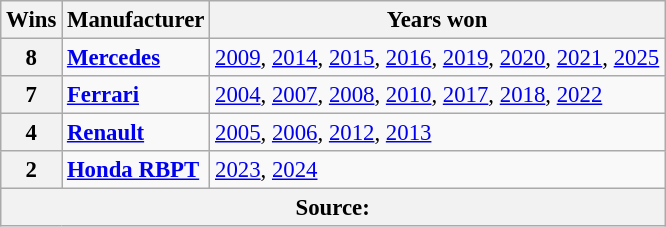<table class="wikitable" style="font-size: 95%;">
<tr>
<th>Wins</th>
<th>Manufacturer</th>
<th>Years won</th>
</tr>
<tr>
<th>8</th>
<td> <strong><a href='#'>Mercedes</a></strong></td>
<td><a href='#'>2009</a>, <a href='#'>2014</a>, <a href='#'>2015</a>, <a href='#'>2016</a>, <a href='#'>2019</a>, <a href='#'>2020</a>, <a href='#'>2021</a>, <a href='#'>2025</a></td>
</tr>
<tr>
<th>7</th>
<td> <strong><a href='#'>Ferrari</a></strong></td>
<td><a href='#'>2004</a>, <a href='#'>2007</a>, <a href='#'>2008</a>, <a href='#'>2010</a>, <a href='#'>2017</a>, <a href='#'>2018</a>, <a href='#'>2022</a></td>
</tr>
<tr>
<th>4</th>
<td> <strong><a href='#'>Renault</a></strong></td>
<td><a href='#'>2005</a>, <a href='#'>2006</a>, <a href='#'>2012</a>, <a href='#'>2013</a></td>
</tr>
<tr>
<th>2</th>
<td> <strong><a href='#'>Honda RBPT</a></strong></td>
<td><a href='#'>2023</a>, <a href='#'>2024</a></td>
</tr>
<tr>
<th colspan=3>Source:</th>
</tr>
</table>
